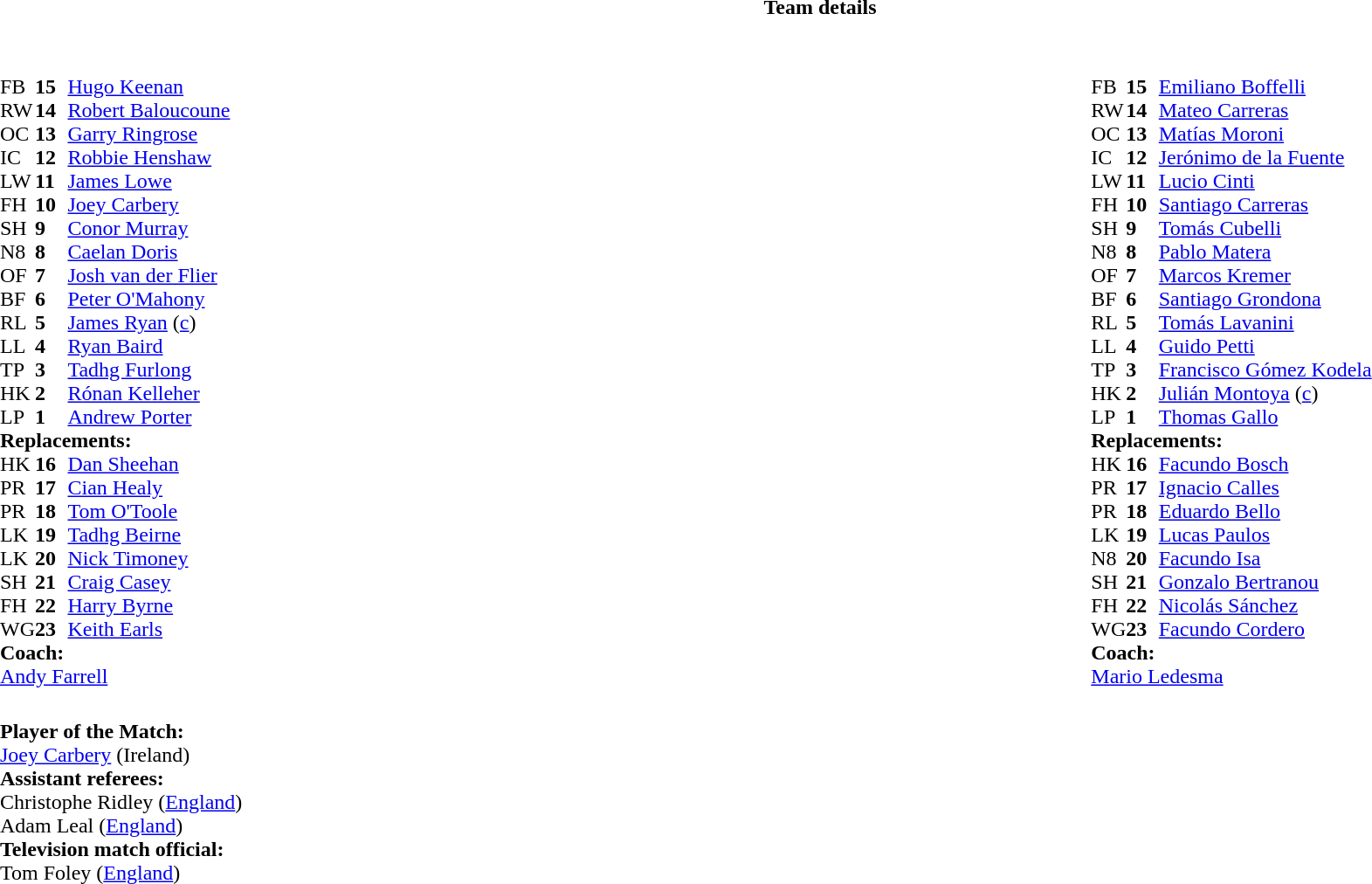<table border="0" style="width:100%;" class="collapsible collapsed">
<tr>
<th>Team details</th>
</tr>
<tr>
<td><br><table style="width:100%">
<tr>
<td style="vertical-align:top;width:50%"><br><table cellspacing="0" cellpadding="0">
<tr>
<th width="25"></th>
<th width="25"></th>
</tr>
<tr>
<td>FB</td>
<td><strong>15</strong></td>
<td><a href='#'>Hugo Keenan</a></td>
<td></td>
<td></td>
</tr>
<tr>
<td>RW</td>
<td><strong>14</strong></td>
<td><a href='#'>Robert Baloucoune</a></td>
</tr>
<tr>
<td>OC</td>
<td><strong>13</strong></td>
<td><a href='#'>Garry Ringrose</a></td>
</tr>
<tr>
<td>IC</td>
<td><strong>12</strong></td>
<td><a href='#'>Robbie Henshaw</a></td>
<td></td>
<td></td>
</tr>
<tr>
<td>LW</td>
<td><strong>11</strong></td>
<td><a href='#'>James Lowe</a></td>
</tr>
<tr>
<td>FH</td>
<td><strong>10</strong></td>
<td><a href='#'>Joey Carbery</a></td>
</tr>
<tr>
<td>SH</td>
<td><strong>9</strong></td>
<td><a href='#'>Conor Murray</a></td>
<td></td>
<td></td>
</tr>
<tr>
<td>N8</td>
<td><strong>8</strong></td>
<td><a href='#'>Caelan Doris</a></td>
</tr>
<tr>
<td>OF</td>
<td><strong>7</strong></td>
<td><a href='#'>Josh van der Flier</a></td>
<td></td>
<td></td>
</tr>
<tr>
<td>BF</td>
<td><strong>6</strong></td>
<td><a href='#'>Peter O'Mahony</a></td>
</tr>
<tr>
<td>RL</td>
<td><strong>5</strong></td>
<td><a href='#'>James Ryan</a> (<a href='#'>c</a>)</td>
<td></td>
<td></td>
</tr>
<tr>
<td>LL</td>
<td><strong>4</strong></td>
<td><a href='#'>Ryan Baird</a></td>
</tr>
<tr>
<td>TP</td>
<td><strong>3</strong></td>
<td><a href='#'>Tadhg Furlong</a></td>
<td></td>
<td></td>
</tr>
<tr>
<td>HK</td>
<td><strong>2</strong></td>
<td><a href='#'>Rónan Kelleher</a></td>
<td></td>
<td></td>
</tr>
<tr>
<td>LP</td>
<td><strong>1</strong></td>
<td><a href='#'>Andrew Porter</a></td>
<td></td>
<td></td>
</tr>
<tr>
<td colspan="4"><strong>Replacements:</strong></td>
</tr>
<tr>
<td>HK</td>
<td><strong>16</strong></td>
<td><a href='#'>Dan Sheehan</a></td>
<td></td>
<td></td>
</tr>
<tr>
<td>PR</td>
<td><strong>17</strong></td>
<td><a href='#'>Cian Healy</a></td>
<td></td>
<td></td>
</tr>
<tr>
<td>PR</td>
<td><strong>18</strong></td>
<td><a href='#'>Tom O'Toole</a></td>
<td></td>
<td></td>
</tr>
<tr>
<td>LK</td>
<td><strong>19</strong></td>
<td><a href='#'>Tadhg Beirne</a></td>
<td></td>
<td></td>
</tr>
<tr>
<td>LK</td>
<td><strong>20</strong></td>
<td><a href='#'>Nick Timoney</a></td>
<td></td>
<td></td>
</tr>
<tr>
<td>SH</td>
<td><strong>21</strong></td>
<td><a href='#'>Craig Casey</a></td>
<td></td>
<td></td>
</tr>
<tr>
<td>FH</td>
<td><strong>22</strong></td>
<td><a href='#'>Harry Byrne</a></td>
<td></td>
<td></td>
</tr>
<tr>
<td>WG</td>
<td><strong>23</strong></td>
<td><a href='#'>Keith Earls</a></td>
<td></td>
<td></td>
</tr>
<tr>
<td colspan="3"><strong>Coach:</strong></td>
</tr>
<tr>
<td colspan="4"> <a href='#'>Andy Farrell</a></td>
</tr>
</table>
</td>
<td style="vertical-align:top;width:50%"><br><table cellspacing="0" cellpadding="0" style="margin:auto">
<tr>
<th width="25"></th>
<th width="25"></th>
</tr>
<tr>
<td>FB</td>
<td><strong>15</strong></td>
<td><a href='#'>Emiliano Boffelli</a></td>
</tr>
<tr>
<td>RW</td>
<td><strong>14</strong></td>
<td><a href='#'>Mateo Carreras</a></td>
<td></td>
<td></td>
</tr>
<tr>
<td>OC</td>
<td><strong>13</strong></td>
<td><a href='#'>Matías Moroni</a></td>
</tr>
<tr>
<td>IC</td>
<td><strong>12</strong></td>
<td><a href='#'>Jerónimo de la Fuente</a></td>
</tr>
<tr>
<td>LW</td>
<td><strong>11</strong></td>
<td><a href='#'>Lucio Cinti</a></td>
</tr>
<tr>
<td>FH</td>
<td><strong>10</strong></td>
<td><a href='#'>Santiago Carreras</a></td>
<td></td>
<td></td>
</tr>
<tr>
<td>SH</td>
<td><strong>9</strong></td>
<td><a href='#'>Tomás Cubelli</a></td>
<td></td>
<td></td>
</tr>
<tr>
<td>N8</td>
<td><strong>8</strong></td>
<td><a href='#'>Pablo Matera</a></td>
<td></td>
</tr>
<tr>
<td>OF</td>
<td><strong>7</strong></td>
<td><a href='#'>Marcos Kremer</a></td>
<td></td>
<td></td>
</tr>
<tr>
<td>BF</td>
<td><strong>6</strong></td>
<td><a href='#'>Santiago Grondona</a></td>
</tr>
<tr>
<td>RL</td>
<td><strong>5</strong></td>
<td><a href='#'>Tomás Lavanini</a></td>
<td></td>
</tr>
<tr>
<td>LL</td>
<td><strong>4</strong></td>
<td><a href='#'>Guido Petti</a></td>
<td></td>
<td></td>
</tr>
<tr>
<td>TP</td>
<td><strong>3</strong></td>
<td><a href='#'>Francisco Gómez Kodela</a></td>
<td></td>
<td></td>
</tr>
<tr>
<td>HK</td>
<td><strong>2</strong></td>
<td><a href='#'>Julián Montoya</a> (<a href='#'>c</a>)</td>
<td></td>
<td></td>
</tr>
<tr>
<td>LP</td>
<td><strong>1</strong></td>
<td><a href='#'>Thomas Gallo</a></td>
<td></td>
<td></td>
</tr>
<tr>
<td colspan="3"><strong>Replacements:</strong></td>
</tr>
<tr>
<td>HK</td>
<td><strong>16</strong></td>
<td><a href='#'>Facundo Bosch</a></td>
<td></td>
<td></td>
</tr>
<tr>
<td>PR</td>
<td><strong>17</strong></td>
<td><a href='#'>Ignacio Calles</a></td>
<td></td>
<td></td>
</tr>
<tr>
<td>PR</td>
<td><strong>18</strong></td>
<td><a href='#'>Eduardo Bello</a></td>
<td></td>
<td></td>
</tr>
<tr>
<td>LK</td>
<td><strong>19</strong></td>
<td><a href='#'>Lucas Paulos</a></td>
<td></td>
<td></td>
</tr>
<tr>
<td>N8</td>
<td><strong>20</strong></td>
<td><a href='#'>Facundo Isa</a></td>
<td></td>
<td></td>
</tr>
<tr>
<td>SH</td>
<td><strong>21</strong></td>
<td><a href='#'>Gonzalo Bertranou</a></td>
<td></td>
<td></td>
</tr>
<tr>
<td>FH</td>
<td><strong>22</strong></td>
<td><a href='#'>Nicolás Sánchez</a></td>
<td></td>
<td></td>
</tr>
<tr>
<td>WG</td>
<td><strong>23</strong></td>
<td><a href='#'>Facundo Cordero</a></td>
<td></td>
<td></td>
</tr>
<tr>
<td colspan=3><strong>Coach:</strong></td>
</tr>
<tr>
<td colspan="4"> <a href='#'>Mario Ledesma</a></td>
</tr>
</table>
</td>
</tr>
</table>
<table style="width:100%">
<tr>
<td><br><strong>Player of the Match:</strong>
<br><a href='#'>Joey Carbery</a> (Ireland)<br><strong>Assistant referees:</strong>
<br>Christophe Ridley (<a href='#'>England</a>)
<br>Adam Leal (<a href='#'>England</a>)
<br><strong>Television match official:</strong>
<br>Tom Foley (<a href='#'>England</a>)</td>
</tr>
</table>
</td>
</tr>
</table>
